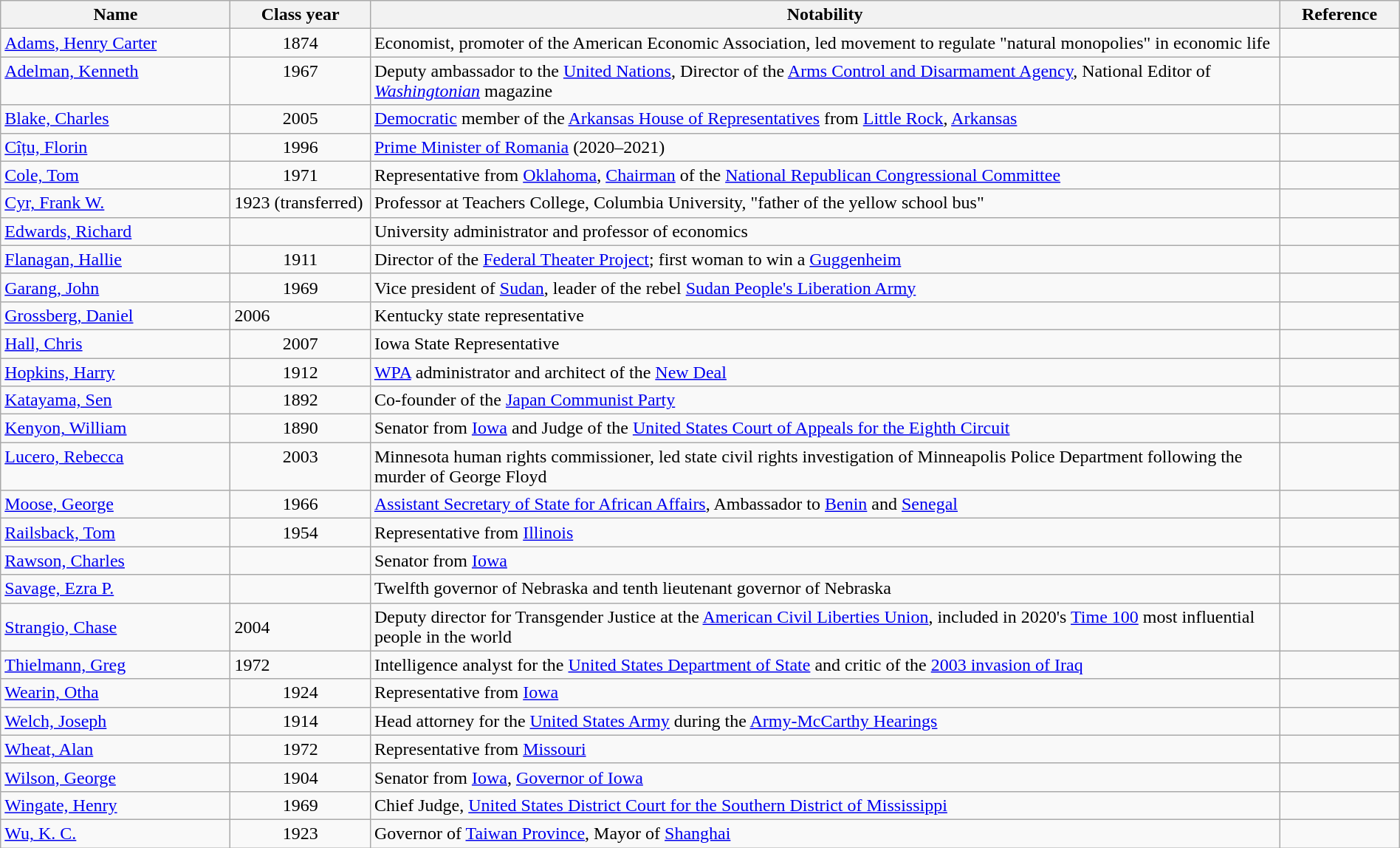<table class="wikitable sortable" style="width:100%">
<tr>
<th width="*">Name</th>
<th width="10%">Class year</th>
<th width="65%">Notability</th>
<th width="*">Reference</th>
</tr>
<tr valign="top">
<td><a href='#'>Adams, Henry Carter</a></td>
<td align="center">1874</td>
<td>Economist, promoter of the American Economic Association, led movement to regulate "natural monopolies" in economic life</td>
<td align="center"></td>
</tr>
<tr valign="top">
<td><a href='#'>Adelman, Kenneth</a></td>
<td align="center">1967</td>
<td>Deputy ambassador to the <a href='#'>United Nations</a>, Director of the <a href='#'>Arms Control and Disarmament Agency</a>, National Editor of <em><a href='#'>Washingtonian</a></em> magazine</td>
<td align="center"></td>
</tr>
<tr valign="top">
<td><a href='#'>Blake, Charles</a></td>
<td align="center">2005</td>
<td><a href='#'>Democratic</a> member of the <a href='#'>Arkansas House of Representatives</a> from <a href='#'>Little Rock</a>, <a href='#'>Arkansas</a></td>
<td align="center"></td>
</tr>
<tr valign="top">
<td><a href='#'>Cîțu, Florin</a></td>
<td align="center">1996</td>
<td><a href='#'>Prime Minister of Romania</a> (2020–2021)</td>
<td align="center"></td>
</tr>
<tr valign="top">
<td><a href='#'>Cole, Tom</a></td>
<td align="center">1971</td>
<td>Representative from <a href='#'>Oklahoma</a>, <a href='#'>Chairman</a> of the <a href='#'>National Republican Congressional Committee</a></td>
<td align="center"></td>
</tr>
<tr>
<td><a href='#'>Cyr, Frank W.</a></td>
<td>1923 (transferred)</td>
<td>Professor at Teachers College, Columbia University, "father of the yellow school bus"</td>
<td></td>
</tr>
<tr>
<td><a href='#'>Edwards, Richard</a></td>
<td></td>
<td>University administrator and professor of economics</td>
<td></td>
</tr>
<tr valign="top">
<td><a href='#'>Flanagan, Hallie</a></td>
<td align="center">1911</td>
<td>Director of the <a href='#'>Federal Theater Project</a>; first woman to win a <a href='#'>Guggenheim</a></td>
<td align="center"></td>
</tr>
<tr valign="top">
<td><a href='#'>Garang, John</a></td>
<td align="center">1969</td>
<td>Vice president of <a href='#'>Sudan</a>, leader of the rebel <a href='#'>Sudan People's Liberation Army</a></td>
<td align="center"></td>
</tr>
<tr>
<td><a href='#'>Grossberg, Daniel</a></td>
<td>2006</td>
<td>Kentucky state representative</td>
<td></td>
</tr>
<tr valign="top">
<td><a href='#'>Hall, Chris</a></td>
<td align="center">2007</td>
<td>Iowa State Representative</td>
<td align="center"></td>
</tr>
<tr valign="top">
<td><a href='#'>Hopkins, Harry</a></td>
<td align="center">1912</td>
<td><a href='#'>WPA</a> administrator and architect of the <a href='#'>New Deal</a></td>
<td align="center"></td>
</tr>
<tr valign="top">
<td><a href='#'>Katayama, Sen</a></td>
<td align="center">1892</td>
<td>Co-founder of the <a href='#'>Japan Communist Party</a></td>
<td align="center"></td>
</tr>
<tr valign="top">
<td><a href='#'>Kenyon, William</a></td>
<td align="center">1890</td>
<td>Senator from <a href='#'>Iowa</a> and Judge of the <a href='#'>United States Court of Appeals for the Eighth Circuit</a></td>
<td align="center"></td>
</tr>
<tr valign="top">
<td><a href='#'>Lucero, Rebecca</a></td>
<td align="center">2003</td>
<td>Minnesota human rights commissioner, led state civil rights investigation of Minneapolis Police Department following the murder of George Floyd</td>
<td align="center"></td>
</tr>
<tr valign="top">
<td><a href='#'>Moose, George</a></td>
<td align="center">1966</td>
<td><a href='#'>Assistant Secretary of State for African Affairs</a>, Ambassador to <a href='#'>Benin</a> and <a href='#'>Senegal</a></td>
<td align="center"></td>
</tr>
<tr valign="top">
<td><a href='#'>Railsback, Tom</a></td>
<td align="center">1954</td>
<td>Representative from <a href='#'>Illinois</a></td>
<td align="center"></td>
</tr>
<tr valign="top">
<td><a href='#'>Rawson, Charles</a></td>
<td align="center"></td>
<td>Senator from <a href='#'>Iowa</a></td>
<td align="center"></td>
</tr>
<tr valign="top">
<td><a href='#'>Savage, Ezra P.</a></td>
<td align="center"></td>
<td>Twelfth governor of Nebraska and tenth lieutenant governor of Nebraska</td>
<td align="center"></td>
</tr>
<tr>
<td><a href='#'>Strangio, Chase</a></td>
<td>2004</td>
<td>Deputy director for Transgender Justice at the <a href='#'>American Civil Liberties Union</a>, included in 2020's <a href='#'>Time 100</a> most influential people in the world</td>
<td></td>
</tr>
<tr>
<td><a href='#'>Thielmann, Greg</a></td>
<td>1972</td>
<td>Intelligence analyst for the <a href='#'>United States Department of State</a> and critic of the <a href='#'>2003 invasion of Iraq</a></td>
<td></td>
</tr>
<tr valign="top">
<td><a href='#'>Wearin, Otha</a></td>
<td align="center">1924</td>
<td>Representative from <a href='#'>Iowa</a></td>
<td align="center"></td>
</tr>
<tr valign="top">
<td><a href='#'>Welch, Joseph</a></td>
<td align="center">1914</td>
<td>Head attorney for the <a href='#'>United States Army</a> during the <a href='#'>Army-McCarthy Hearings</a></td>
<td align="center"></td>
</tr>
<tr valign="top">
<td><a href='#'>Wheat, Alan</a></td>
<td align="center">1972</td>
<td>Representative from <a href='#'>Missouri</a></td>
<td align="center"></td>
</tr>
<tr valign="top">
<td><a href='#'>Wilson, George</a></td>
<td align="center">1904</td>
<td>Senator from <a href='#'>Iowa</a>, <a href='#'>Governor of Iowa</a></td>
<td align="center"></td>
</tr>
<tr valign="top">
<td><a href='#'>Wingate, Henry</a></td>
<td align="center">1969</td>
<td>Chief Judge, <a href='#'>United States District Court for the Southern District of Mississippi</a></td>
<td align="center"></td>
</tr>
<tr valign="top">
<td><a href='#'>Wu, K. C.</a></td>
<td align="center">1923</td>
<td>Governor of <a href='#'>Taiwan Province</a>, Mayor of <a href='#'>Shanghai</a></td>
<td align="center"></td>
</tr>
</table>
